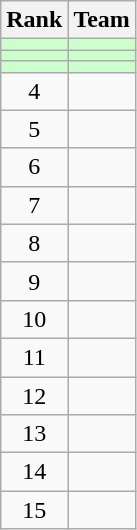<table class="wikitable">
<tr>
<th>Rank</th>
<th>Team</th>
</tr>
<tr bgcolor=#ccffcc>
<td align=center></td>
<td></td>
</tr>
<tr bgcolor=#ccffcc>
<td align=center></td>
<td></td>
</tr>
<tr bgcolor=#ccffcc>
<td align=center></td>
<td></td>
</tr>
<tr>
<td align=center>4</td>
<td></td>
</tr>
<tr>
<td align=center>5</td>
<td></td>
</tr>
<tr>
<td align=center>6</td>
<td></td>
</tr>
<tr>
<td align=center>7</td>
<td></td>
</tr>
<tr>
<td align=center>8</td>
<td></td>
</tr>
<tr>
<td align=center>9</td>
<td></td>
</tr>
<tr>
<td align=center>10</td>
<td></td>
</tr>
<tr>
<td align=center>11</td>
<td></td>
</tr>
<tr>
<td align=center>12</td>
<td></td>
</tr>
<tr>
<td align=center>13</td>
<td></td>
</tr>
<tr>
<td align=center>14</td>
<td></td>
</tr>
<tr>
<td align=center>15</td>
<td></td>
</tr>
</table>
